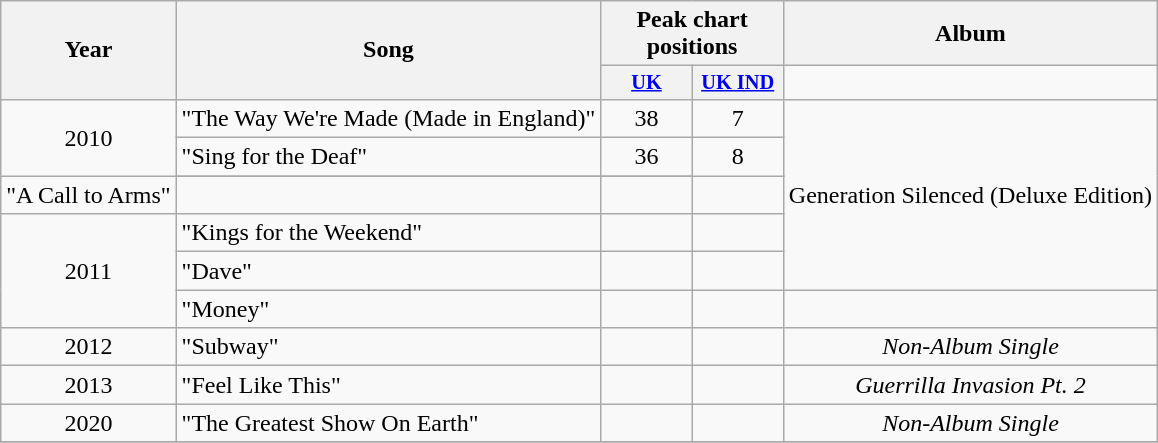<table class="wikitable" style="text-align:center;">
<tr>
<th rowspan="2">Year</th>
<th rowspan="2">Song</th>
<th colspan="2">Peak chart positions</th>
<th colspan="2">Album</th>
</tr>
<tr>
<th style="width:4em;font-size:85%;"><a href='#'>UK</a><br></th>
<th style="width:4em;font-size:85%;"><a href='#'>UK IND</a></th>
</tr>
<tr>
<td rowspan="3">2010</td>
<td align="left">"The Way We're Made (Made in England)"</td>
<td>38</td>
<td>7</td>
<td rowspan="6">Generation Silenced (Deluxe Edition)</td>
</tr>
<tr>
<td align="left">"Sing for the Deaf"</td>
<td>36</td>
<td>8</td>
</tr>
<tr>
</tr>
<tr>
<td align="left">"A Call to Arms"</td>
<td></td>
<td></td>
</tr>
<tr>
<td rowspan="3">2011</td>
<td align="left">"Kings for the Weekend"</td>
<td></td>
<td></td>
</tr>
<tr>
<td align="left">"Dave"</td>
<td></td>
<td></td>
</tr>
<tr>
<td align="left">"Money"</td>
<td></td>
<td></td>
</tr>
<tr>
<td rowspan="1">2012</td>
<td align="left">"Subway"</td>
<td></td>
<td></td>
<td rowspan="1"><em>Non-Album Single</em></td>
</tr>
<tr>
<td rowspan="1">2013</td>
<td align="left">"Feel Like This"</td>
<td></td>
<td></td>
<td rowspan="1"><em>Guerrilla Invasion Pt. 2</em></td>
</tr>
<tr>
<td rowspan="1">2020</td>
<td align="left">"The Greatest Show On Earth"</td>
<td></td>
<td></td>
<td rowspan="1"><em>Non-Album Single</em></td>
</tr>
<tr>
</tr>
</table>
